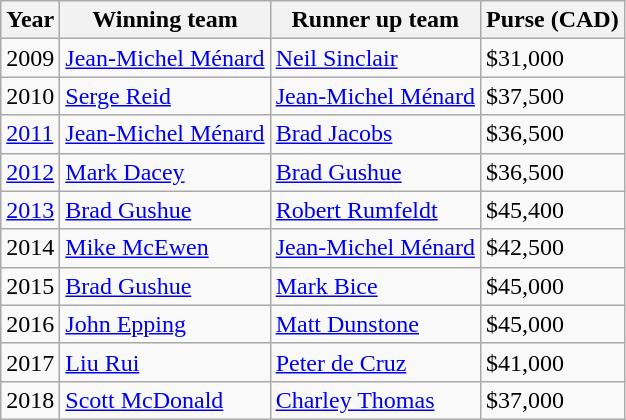<table class="wikitable">
<tr>
<th>Year</th>
<th>Winning team</th>
<th>Runner up team</th>
<th>Purse (CAD)</th>
</tr>
<tr>
<td>2009</td>
<td> <a href='#'>Jean-Michel Ménard</a></td>
<td> <a href='#'>Neil Sinclair</a></td>
<td>$31,000</td>
</tr>
<tr>
<td>2010</td>
<td> <a href='#'>Serge Reid</a></td>
<td> <a href='#'>Jean-Michel Ménard</a></td>
<td>$37,500</td>
</tr>
<tr>
<td><a href='#'>2011</a></td>
<td> <a href='#'>Jean-Michel Ménard</a></td>
<td> <a href='#'>Brad Jacobs</a></td>
<td>$36,500</td>
</tr>
<tr>
<td><a href='#'>2012</a></td>
<td> <a href='#'>Mark Dacey</a></td>
<td> <a href='#'>Brad Gushue</a></td>
<td>$36,500</td>
</tr>
<tr>
<td><a href='#'>2013</a></td>
<td> <a href='#'>Brad Gushue</a></td>
<td> <a href='#'>Robert Rumfeldt</a></td>
<td>$45,400</td>
</tr>
<tr>
<td>2014</td>
<td> <a href='#'>Mike McEwen</a></td>
<td> <a href='#'>Jean-Michel Ménard</a></td>
<td>$42,500</td>
</tr>
<tr>
<td>2015</td>
<td> <a href='#'>Brad Gushue</a></td>
<td> <a href='#'>Mark Bice</a></td>
<td>$45,000</td>
</tr>
<tr>
<td>2016</td>
<td> <a href='#'>John Epping</a></td>
<td> <a href='#'>Matt Dunstone</a></td>
<td>$45,000</td>
</tr>
<tr>
<td>2017</td>
<td> <a href='#'>Liu Rui</a></td>
<td> <a href='#'>Peter de Cruz</a></td>
<td>$41,000</td>
</tr>
<tr>
<td>2018</td>
<td> <a href='#'>Scott McDonald</a></td>
<td> <a href='#'>Charley Thomas</a></td>
<td>$37,000</td>
</tr>
</table>
